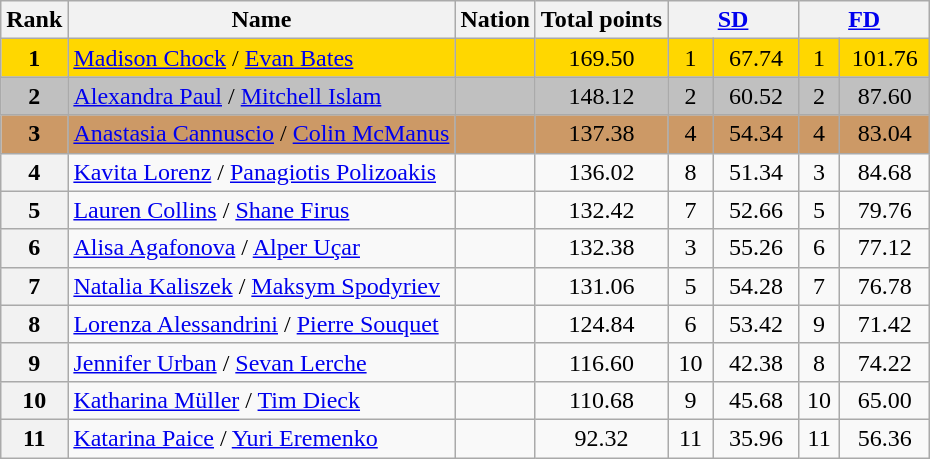<table class="wikitable sortable">
<tr>
<th>Rank</th>
<th>Name</th>
<th>Nation</th>
<th>Total points</th>
<th colspan="2" width="80px"><a href='#'>SD</a></th>
<th colspan="2" width="80px"><a href='#'>FD</a></th>
</tr>
<tr bgcolor="gold">
<td align="center"><strong>1</strong></td>
<td><a href='#'>Madison Chock</a> / <a href='#'>Evan Bates</a></td>
<td></td>
<td align="center">169.50</td>
<td align="center">1</td>
<td align="center">67.74</td>
<td align="center">1</td>
<td align="center">101.76</td>
</tr>
<tr bgcolor="silver">
<td align="center"><strong>2</strong></td>
<td><a href='#'>Alexandra Paul</a> / <a href='#'>Mitchell Islam</a></td>
<td></td>
<td align="center">148.12</td>
<td align="center">2</td>
<td align="center">60.52</td>
<td align="center">2</td>
<td align="center">87.60</td>
</tr>
<tr bgcolor="cc9966">
<td align="center"><strong>3</strong></td>
<td><a href='#'>Anastasia Cannuscio</a> / <a href='#'>Colin McManus</a></td>
<td></td>
<td align="center">137.38</td>
<td align="center">4</td>
<td align="center">54.34</td>
<td align="center">4</td>
<td align="center">83.04</td>
</tr>
<tr>
<th>4</th>
<td><a href='#'>Kavita Lorenz</a> / <a href='#'>Panagiotis Polizoakis</a></td>
<td></td>
<td align="center">136.02</td>
<td align="center">8</td>
<td align="center">51.34</td>
<td align="center">3</td>
<td align="center">84.68</td>
</tr>
<tr>
<th>5</th>
<td><a href='#'>Lauren Collins</a> / <a href='#'>Shane Firus</a></td>
<td></td>
<td align="center">132.42</td>
<td align="center">7</td>
<td align="center">52.66</td>
<td align="center">5</td>
<td align="center">79.76</td>
</tr>
<tr>
<th>6</th>
<td><a href='#'>Alisa Agafonova</a> / <a href='#'>Alper Uçar</a></td>
<td></td>
<td align="center">132.38</td>
<td align="center">3</td>
<td align="center">55.26</td>
<td align="center">6</td>
<td align="center">77.12</td>
</tr>
<tr>
<th>7</th>
<td><a href='#'>Natalia Kaliszek</a> / <a href='#'>Maksym Spodyriev</a></td>
<td></td>
<td align="center">131.06</td>
<td align="center">5</td>
<td align="center">54.28</td>
<td align="center">7</td>
<td align="center">76.78</td>
</tr>
<tr>
<th>8</th>
<td><a href='#'>Lorenza Alessandrini</a> / <a href='#'>Pierre Souquet</a></td>
<td></td>
<td align="center">124.84</td>
<td align="center">6</td>
<td align="center">53.42</td>
<td align="center">9</td>
<td align="center">71.42</td>
</tr>
<tr>
<th>9</th>
<td><a href='#'>Jennifer Urban</a> / <a href='#'>Sevan Lerche</a></td>
<td></td>
<td align="center">116.60</td>
<td align="center">10</td>
<td align="center">42.38</td>
<td align="center">8</td>
<td align="center">74.22</td>
</tr>
<tr>
<th>10</th>
<td><a href='#'>Katharina Müller</a> / <a href='#'>Tim Dieck</a></td>
<td></td>
<td align="center">110.68</td>
<td align="center">9</td>
<td align="center">45.68</td>
<td align="center">10</td>
<td align="center">65.00</td>
</tr>
<tr>
<th>11</th>
<td><a href='#'>Katarina Paice</a> / <a href='#'>Yuri Eremenko</a></td>
<td></td>
<td align="center">92.32</td>
<td align="center">11</td>
<td align="center">35.96</td>
<td align="center">11</td>
<td align="center">56.36</td>
</tr>
</table>
